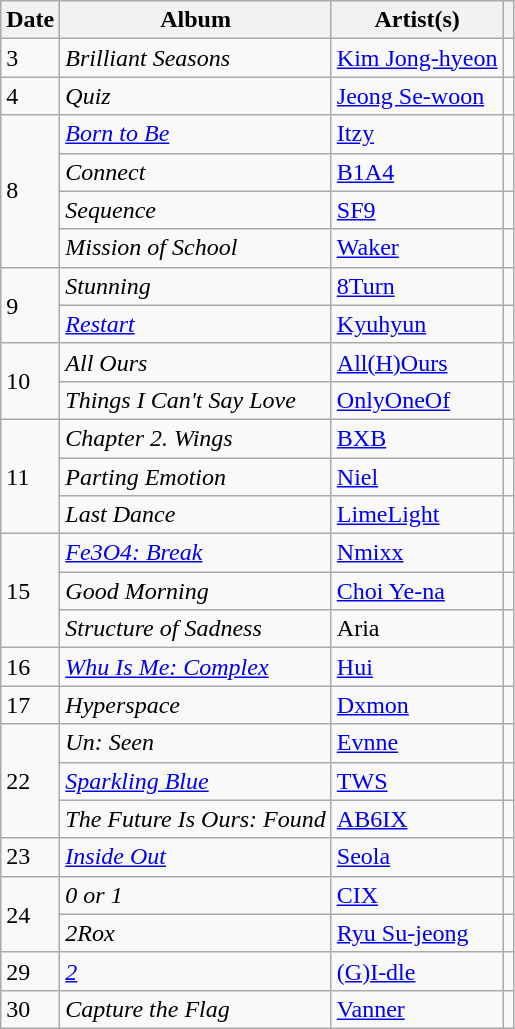<table class="wikitable">
<tr>
<th>Date</th>
<th>Album</th>
<th>Artist(s)</th>
<th></th>
</tr>
<tr>
<td>3</td>
<td><em>Brilliant Seasons</em></td>
<td><a href='#'>Kim Jong-hyeon</a></td>
<td></td>
</tr>
<tr>
<td>4</td>
<td><em>Quiz</em></td>
<td><a href='#'>Jeong Se-woon</a></td>
<td></td>
</tr>
<tr>
<td rowspan="4">8</td>
<td><em><a href='#'>Born to Be</a></em></td>
<td><a href='#'>Itzy</a></td>
<td></td>
</tr>
<tr>
<td><em>Connect</em></td>
<td><a href='#'>B1A4</a></td>
<td></td>
</tr>
<tr>
<td><em>Sequence</em></td>
<td><a href='#'>SF9</a></td>
<td></td>
</tr>
<tr>
<td><em>Mission of School</em></td>
<td><a href='#'>Waker</a></td>
<td></td>
</tr>
<tr>
<td rowspan="2">9</td>
<td><em>Stunning</em></td>
<td><a href='#'>8Turn</a></td>
<td></td>
</tr>
<tr>
<td><em><a href='#'>Restart</a></em></td>
<td><a href='#'>Kyuhyun</a></td>
<td></td>
</tr>
<tr>
<td rowspan="2">10</td>
<td><em>All Ours</em></td>
<td><a href='#'>All(H)Ours</a></td>
<td></td>
</tr>
<tr>
<td><em>Things I Can't Say Love</em></td>
<td><a href='#'>OnlyOneOf</a></td>
<td></td>
</tr>
<tr>
<td rowspan="3">11</td>
<td><em>Chapter 2. Wings</em></td>
<td><a href='#'>BXB</a></td>
<td></td>
</tr>
<tr>
<td><em>Parting Emotion</em></td>
<td><a href='#'>Niel</a></td>
<td></td>
</tr>
<tr>
<td><em>Last Dance</em></td>
<td><a href='#'>LimeLight</a></td>
<td></td>
</tr>
<tr>
<td rowspan="3">15</td>
<td><em><a href='#'>Fe3O4: Break</a></em></td>
<td><a href='#'>Nmixx</a></td>
<td></td>
</tr>
<tr>
<td><em>Good Morning</em></td>
<td><a href='#'>Choi Ye-na</a></td>
<td></td>
</tr>
<tr>
<td><em>Structure of Sadness</em></td>
<td>Aria</td>
<td></td>
</tr>
<tr>
<td>16</td>
<td><em><a href='#'>Whu Is Me: Complex</a></em></td>
<td><a href='#'>Hui</a></td>
<td></td>
</tr>
<tr>
<td>17</td>
<td><em>Hyperspace</em></td>
<td><a href='#'>Dxmon</a></td>
<td></td>
</tr>
<tr>
<td rowspan="3">22</td>
<td><em>Un: Seen</em></td>
<td><a href='#'>Evnne</a></td>
<td></td>
</tr>
<tr>
<td><em><a href='#'>Sparkling Blue</a></em></td>
<td><a href='#'>TWS</a></td>
<td></td>
</tr>
<tr>
<td><em>The Future Is Ours: Found</em></td>
<td><a href='#'>AB6IX</a></td>
<td></td>
</tr>
<tr>
<td>23</td>
<td><em><a href='#'>Inside Out</a></em></td>
<td><a href='#'>Seola</a></td>
<td></td>
</tr>
<tr>
<td rowspan="2">24</td>
<td><em>0 or 1</em></td>
<td><a href='#'>CIX</a></td>
<td></td>
</tr>
<tr>
<td><em>2Rox</em></td>
<td><a href='#'>Ryu Su-jeong</a></td>
<td></td>
</tr>
<tr>
<td>29</td>
<td><em><a href='#'>2</a></em></td>
<td><a href='#'>(G)I-dle</a></td>
<td></td>
</tr>
<tr>
<td>30</td>
<td><em>Capture the Flag</em></td>
<td><a href='#'>Vanner</a></td>
<td></td>
</tr>
</table>
